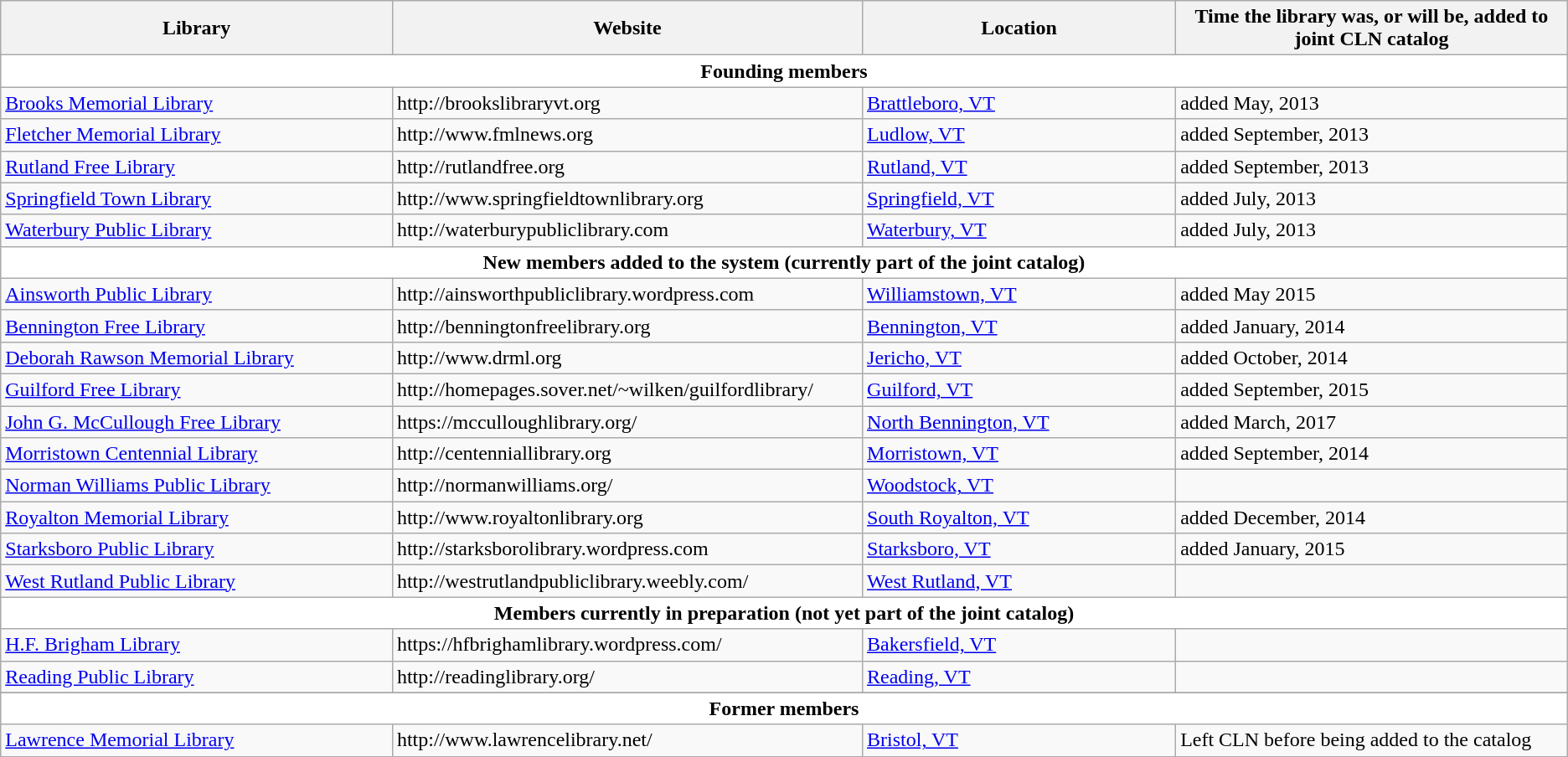<table class="wikitable">
<tr>
<th style="width: 25%">Library</th>
<th style="width: 30%">Website</th>
<th style="width: 20%">Location</th>
<th style="width: 25%">Time the library was, or will be, added to joint CLN catalog</th>
</tr>
<tr style="text-align: center">
<td style="background: white" colspan="4"><strong>Founding members</strong></td>
</tr>
<tr>
<td><a href='#'>Brooks Memorial Library</a></td>
<td>http://brookslibraryvt.org</td>
<td><a href='#'>Brattleboro, VT</a></td>
<td>added May, 2013</td>
</tr>
<tr>
<td><a href='#'>Fletcher Memorial Library</a></td>
<td>http://www.fmlnews.org</td>
<td><a href='#'>Ludlow, VT</a></td>
<td>added September, 2013</td>
</tr>
<tr>
<td><a href='#'>Rutland Free Library</a></td>
<td>http://rutlandfree.org</td>
<td><a href='#'>Rutland, VT</a></td>
<td>added September, 2013</td>
</tr>
<tr>
<td><a href='#'>Springfield Town Library</a></td>
<td>http://www.springfieldtownlibrary.org</td>
<td><a href='#'>Springfield, VT</a></td>
<td>added July, 2013</td>
</tr>
<tr>
<td><a href='#'>Waterbury Public Library</a></td>
<td>http://waterburypubliclibrary.com</td>
<td><a href='#'>Waterbury, VT</a></td>
<td>added July, 2013</td>
</tr>
<tr style="text-align: center">
<td style="background: white" colspan="4"><strong>New members added to the system (currently part of the joint catalog)</strong></td>
</tr>
<tr>
<td><a href='#'>Ainsworth Public Library</a></td>
<td>http://ainsworthpubliclibrary.wordpress.com</td>
<td><a href='#'>Williamstown, VT</a></td>
<td>added May 2015</td>
</tr>
<tr>
<td><a href='#'>Bennington Free Library</a></td>
<td>http://benningtonfreelibrary.org</td>
<td><a href='#'>Bennington, VT</a></td>
<td>added January, 2014</td>
</tr>
<tr>
<td><a href='#'>Deborah Rawson Memorial Library</a></td>
<td>http://www.drml.org</td>
<td><a href='#'>Jericho, VT</a></td>
<td>added October, 2014</td>
</tr>
<tr>
<td><a href='#'>Guilford Free Library</a></td>
<td>http://homepages.sover.net/~wilken/guilfordlibrary/</td>
<td><a href='#'>Guilford, VT</a></td>
<td>added September, 2015</td>
</tr>
<tr>
<td><a href='#'>John G. McCullough Free Library</a></td>
<td>https://mcculloughlibrary.org/</td>
<td><a href='#'>North Bennington, VT</a></td>
<td>added March, 2017</td>
</tr>
<tr>
<td><a href='#'>Morristown Centennial Library</a></td>
<td>http://centenniallibrary.org</td>
<td><a href='#'>Morristown, VT</a></td>
<td>added September, 2014</td>
</tr>
<tr>
<td><a href='#'>Norman Williams Public Library</a></td>
<td>http://normanwilliams.org/</td>
<td><a href='#'>Woodstock, VT</a></td>
<td></td>
</tr>
<tr>
<td><a href='#'>Royalton Memorial Library</a></td>
<td>http://www.royaltonlibrary.org</td>
<td><a href='#'>South Royalton, VT</a></td>
<td>added December, 2014</td>
</tr>
<tr>
<td><a href='#'>Starksboro Public Library</a></td>
<td>http://starksborolibrary.wordpress.com</td>
<td><a href='#'>Starksboro, VT</a></td>
<td>added January, 2015</td>
</tr>
<tr>
<td><a href='#'>West Rutland Public Library</a></td>
<td>http://westrutlandpubliclibrary.weebly.com/</td>
<td><a href='#'>West Rutland, VT</a></td>
<td></td>
</tr>
<tr style="text-align: center">
<td style="background: white" colspan="4"><strong>Members currently in preparation (not yet part of the joint catalog)</strong></td>
</tr>
<tr>
<td><a href='#'>H.F. Brigham Library</a></td>
<td>https://hfbrighamlibrary.wordpress.com/</td>
<td><a href='#'>Bakersfield, VT</a></td>
<td></td>
</tr>
<tr>
<td><a href='#'>Reading Public Library</a></td>
<td>http://readinglibrary.org/</td>
<td><a href='#'>Reading, VT</a></td>
<td></td>
</tr>
<tr>
</tr>
<tr style="text-align: center">
<td style="background: white" colspan="4"><strong>Former members</strong></td>
</tr>
<tr>
<td><a href='#'>Lawrence Memorial Library</a></td>
<td>http://www.lawrencelibrary.net/</td>
<td><a href='#'>Bristol, VT</a></td>
<td>Left CLN before being added to the catalog</td>
</tr>
</table>
